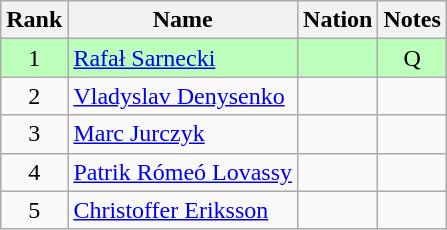<table class="wikitable sortable" style="text-align:center">
<tr>
<th>Rank</th>
<th>Name</th>
<th>Nation</th>
<th>Notes</th>
</tr>
<tr bgcolor=bbffbb>
<td>1</td>
<td align=left><a href='#'>Rafał Sarnecki</a></td>
<td align=left></td>
<td>Q</td>
</tr>
<tr>
<td>2</td>
<td align=left><a href='#'>Vladyslav Denysenko</a></td>
<td align=left></td>
<td></td>
</tr>
<tr>
<td>3</td>
<td align=left><a href='#'>Marc Jurczyk</a></td>
<td align=left></td>
<td></td>
</tr>
<tr>
<td>4</td>
<td align=left><a href='#'>Patrik Rómeó Lovassy</a></td>
<td align=left></td>
<td></td>
</tr>
<tr>
<td>5</td>
<td align=left><a href='#'>Christoffer Eriksson</a></td>
<td align=left></td>
<td></td>
</tr>
</table>
